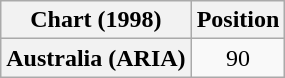<table class="wikitable plainrowheaders" style="text-align:center">
<tr>
<th>Chart (1998)</th>
<th>Position</th>
</tr>
<tr>
<th scope="row">Australia (ARIA)</th>
<td>90</td>
</tr>
</table>
